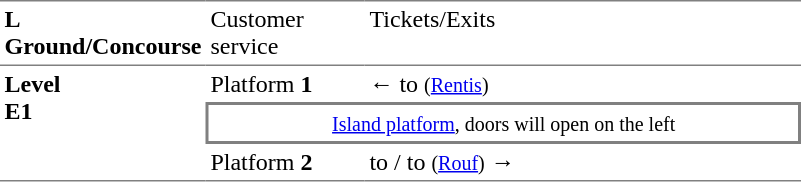<table table border=0 cellspacing=0 cellpadding=3>
<tr>
<td style="border-bottom:solid 1px gray;border-top:solid 1px gray;" width=50 valign=top><strong>L<br>Ground/Concourse</strong></td>
<td style="border-top:solid 1px gray;border-bottom:solid 1px gray;" width=100 valign=top>Customer service</td>
<td style="border-top:solid 1px gray;border-bottom:solid 1px gray;" width=285 valign=top>Tickets/Exits</td>
</tr>
<tr>
<td style="border-bottom:solid 1px gray;" rowspan=3 valign=top><strong>Level<br>Ε1</strong></td>
<td style="border-bottom:solid 0 gray;">Platform <strong>1</strong></td>
<td>←   to  <small> (<a href='#'>Rentis</a>) </small></td>
</tr>
<tr>
<td style="border-bottom:solid 2px grey;border-top:solid 2px grey;border-right:solid 2px grey;border-left:solid 2px grey;text-align:center;" colspan=2><small><a href='#'>Island platform</a>, doors will open on the left</small></td>
</tr>
<tr>
<td style="border-bottom:solid 1px gray;">Platform <strong>2</strong></td>
<td style="border-bottom:solid 1px gray;">  to  /  to  <small>(<a href='#'>Rouf</a>)</small> →</td>
</tr>
</table>
